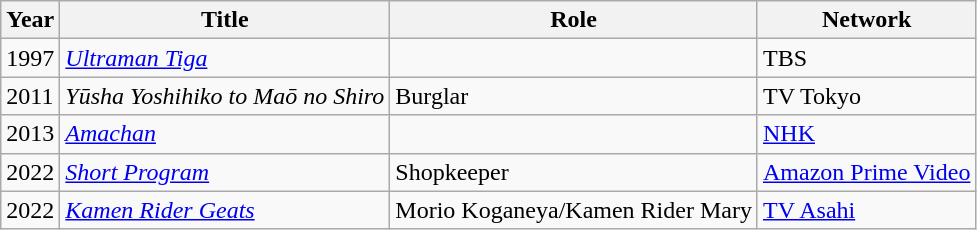<table class="wikitable">
<tr>
<th>Year</th>
<th>Title</th>
<th>Role</th>
<th>Network</th>
</tr>
<tr>
<td>1997</td>
<td><em><a href='#'>Ultraman Tiga</a></em></td>
<td></td>
<td>TBS</td>
</tr>
<tr>
<td>2011</td>
<td><em>Yūsha Yoshihiko to Maō no Shiro</em></td>
<td>Burglar</td>
<td>TV Tokyo</td>
</tr>
<tr>
<td>2013</td>
<td><em><a href='#'>Amachan</a></em></td>
<td></td>
<td><a href='#'>NHK</a></td>
</tr>
<tr>
<td>2022</td>
<td><em><a href='#'>Short Program</a></em></td>
<td>Shopkeeper</td>
<td><a href='#'>Amazon Prime Video</a></td>
</tr>
<tr>
<td>2022</td>
<td><em><a href='#'>Kamen Rider Geats</a></em></td>
<td>Morio Koganeya/Kamen Rider Mary</td>
<td><a href='#'>TV Asahi</a></td>
</tr>
</table>
